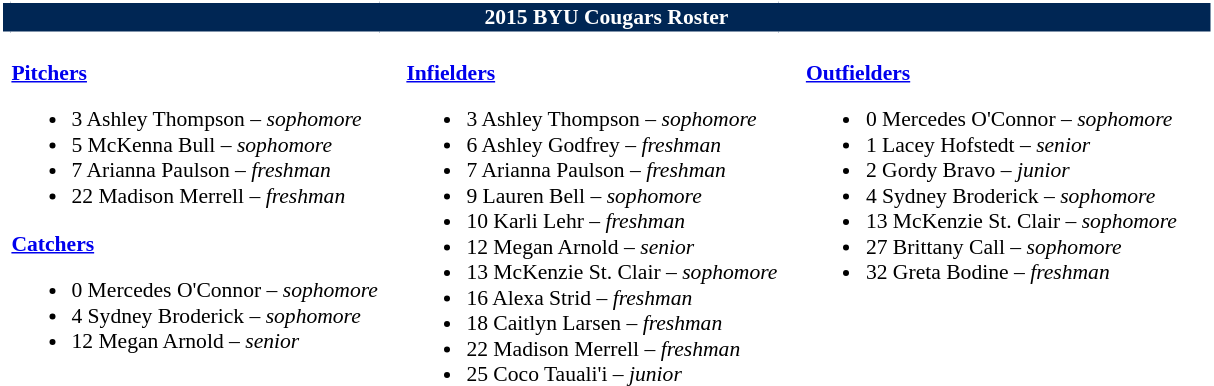<table class="toccolours" style="border-collapse:collapse; font-size:90%;">
<tr>
<td colspan="7" style="background:#002654;color:#FFFFFF; border: 2px solid #FFFFFF; text-align:center;"><strong>2015 BYU Cougars Roster</strong></td>
</tr>
<tr>
</tr>
<tr>
<td width="03"> </td>
<td valign="top"><br><strong><a href='#'>Pitchers</a></strong><ul><li>3 Ashley Thompson – <em>sophomore</em></li><li>5 McKenna Bull – <em>sophomore</em></li><li>7 Arianna Paulson – <em>freshman</em></li><li>22 Madison Merrell – <em>freshman</em></li></ul><strong><a href='#'>Catchers</a></strong><ul><li>0 Mercedes O'Connor – <em>sophomore</em></li><li>4 Sydney Broderick – <em>sophomore</em></li><li>12 Megan Arnold – <em>senior</em></li></ul></td>
<td width="15"> </td>
<td valign="top"><br><strong><a href='#'>Infielders</a></strong><ul><li>3 Ashley Thompson – <em>sophomore</em></li><li>6 Ashley Godfrey – <em>freshman</em></li><li>7 Arianna Paulson – <em>freshman</em></li><li>9 Lauren Bell – <em>sophomore</em></li><li>10 Karli Lehr – <em>freshman</em></li><li>12 Megan Arnold – <em>senior</em></li><li>13 McKenzie St. Clair – <em>sophomore</em></li><li>16 Alexa Strid – <em>freshman</em></li><li>18 Caitlyn Larsen – <em>freshman</em></li><li>22 Madison Merrell – <em>freshman</em></li><li>25 Coco Tauali'i – <em>junior</em></li></ul></td>
<td width="15"> </td>
<td valign="top"><br><strong><a href='#'>Outfielders</a></strong><ul><li>0 Mercedes O'Connor – <em>sophomore</em></li><li>1 Lacey Hofstedt – <em>senior</em></li><li>2 Gordy Bravo – <em>junior</em></li><li>4 Sydney Broderick – <em>sophomore</em></li><li>13 McKenzie St. Clair – <em>sophomore</em></li><li>27 Brittany Call – <em>sophomore</em></li><li>32 Greta Bodine – <em>freshman</em></li></ul></td>
<td width="20"> </td>
</tr>
</table>
